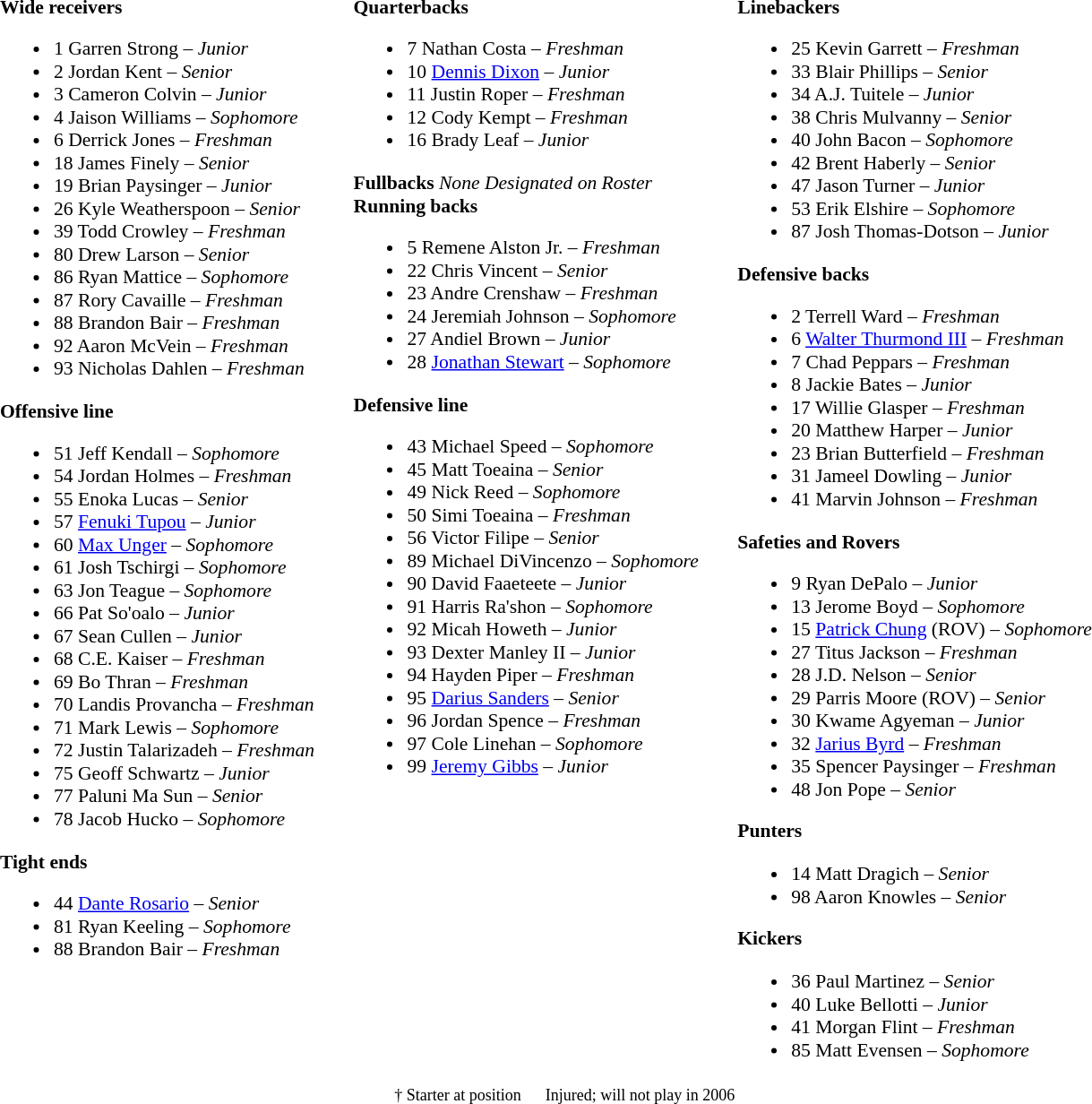<table class="toccolours" style="border-collapse:collapse; font-size:90%;">
<tr>
<td width="25"> </td>
<td valign="top"><br><strong>Wide receivers</strong><ul><li>1 Garren Strong – <em>Junior</em></li><li>2 Jordan Kent – <em>Senior</em></li><li>3 Cameron Colvin – <em>Junior</em></li><li>4 Jaison Williams  – <em>Sophomore</em></li><li>6 Derrick Jones – <em>Freshman</em></li><li>18 James Finely – <em>Senior</em></li><li>19 Brian Paysinger – <em>Junior</em></li><li>26 Kyle Weatherspoon – <em>Senior</em></li><li>39 Todd Crowley – <em>Freshman</em></li><li>80 Drew Larson – <em>Senior</em></li><li>86 Ryan Mattice – <em>Sophomore</em></li><li>87 Rory Cavaille – <em> Freshman</em></li><li>88 Brandon Bair – <em>Freshman</em></li><li>92 Aaron McVein – <em>Freshman</em></li><li>93 Nicholas Dahlen – <em> Freshman</em></li></ul><strong>Offensive line</strong><ul><li>51 Jeff Kendall – <em>Sophomore</em></li><li>54 Jordan Holmes – <em>Freshman</em></li><li>55 Enoka Lucas – <em>Senior</em></li><li>57 <a href='#'>Fenuki Tupou</a> – <em>Junior</em></li><li>60 <a href='#'>Max Unger</a> – <em>Sophomore</em></li><li>61 Josh Tschirgi – <em>Sophomore</em></li><li>63 Jon Teague – <em>Sophomore</em></li><li>66 Pat So'oalo – <em>Junior</em></li><li>67 Sean Cullen – <em>Junior</em></li><li>68 C.E. Kaiser – <em>Freshman</em></li><li>69 Bo Thran – <em>Freshman</em></li><li>70 Landis Provancha – <em>Freshman</em></li><li>71 Mark Lewis – <em>Sophomore</em></li><li>72 Justin Talarizadeh – <em>Freshman</em></li><li>75 Geoff Schwartz – <em>Junior</em></li><li>77 Paluni Ma Sun – <em>Senior</em></li><li>78 Jacob Hucko – <em>Sophomore</em></li></ul><strong>Tight ends</strong><ul><li>44 <a href='#'>Dante Rosario</a> – <em>Senior</em></li><li>81 Ryan Keeling – <em>Sophomore</em></li><li>88 Brandon Bair – <em>Freshman</em></li></ul></td>
<td width="25"> </td>
<td valign="top"><br><strong>Quarterbacks</strong><ul><li>7 Nathan Costa – <em>Freshman</em></li><li>10 <a href='#'>Dennis Dixon</a> – <em>Junior</em></li><li>11 Justin Roper – <em>Freshman</em></li><li>12 Cody Kempt – <em>Freshman</em></li><li>16 Brady Leaf – <em>Junior</em></li></ul><strong>Fullbacks</strong>
<em>None Designated on Roster</em><br><strong>Running backs</strong><ul><li>5 Remene Alston Jr. – <em>Freshman</em></li><li>22 Chris Vincent – <em>Senior</em></li><li>23 Andre Crenshaw – <em>Freshman</em></li><li>24 Jeremiah Johnson – <em>Sophomore</em></li><li>27 Andiel Brown – <em>Junior</em></li><li>28 <a href='#'>Jonathan Stewart</a> – <em>Sophomore</em></li></ul><strong>Defensive line</strong><ul><li>43 Michael Speed – <em>Sophomore</em></li><li>45 Matt Toeaina – <em>Senior</em></li><li>49 Nick Reed – <em>Sophomore</em></li><li>50 Simi Toeaina – <em> Freshman</em></li><li>56 Victor Filipe – <em>Senior</em></li><li>89 Michael DiVincenzo – <em>Sophomore</em></li><li>90 David Faaeteete – <em>Junior</em></li><li>91 Harris Ra'shon – <em>Sophomore</em></li><li>92 Micah Howeth – <em>Junior</em></li><li>93 Dexter Manley II – <em>Junior</em></li><li>94 Hayden Piper – <em>Freshman</em></li><li>95 <a href='#'>Darius Sanders</a> – <em>Senior</em></li><li>96 Jordan Spence – <em>Freshman</em></li><li>97 Cole Linehan – <em>Sophomore</em></li><li>99 <a href='#'>Jeremy Gibbs</a> – <em>Junior</em></li></ul></td>
<td width="25"> </td>
<td valign="top"><br><strong>Linebackers</strong><ul><li>25 Kevin Garrett – <em> Freshman</em></li><li>33 Blair Phillips – <em>Senior</em></li><li>34 A.J. Tuitele – <em>Junior</em></li><li>38 Chris Mulvanny – <em>Senior</em></li><li>40 John Bacon – <em>Sophomore</em></li><li>42 Brent Haberly – <em>Senior</em></li><li>47 Jason Turner – <em>Junior</em></li><li>53 Erik Elshire – <em>Sophomore</em></li><li>87 Josh Thomas-Dotson – <em>Junior</em></li></ul><strong>Defensive backs</strong><ul><li>2 Terrell Ward – <em> Freshman</em></li><li>6 <a href='#'>Walter Thurmond III</a> – <em> Freshman</em></li><li>7 Chad Peppars – <em>Freshman</em></li><li>8 Jackie Bates – <em>Junior</em></li><li>17 Willie Glasper – <em> Freshman</em></li><li>20 Matthew Harper – <em>Junior</em></li><li>23 Brian Butterfield – <em>Freshman</em></li><li>31 Jameel Dowling – <em>Junior</em></li><li>41 Marvin Johnson – <em>Freshman</em></li></ul><strong>Safeties and Rovers</strong><ul><li>9 Ryan DePalo – <em>Junior</em></li><li>13 Jerome Boyd – <em>Sophomore</em></li><li>15 <a href='#'>Patrick Chung</a> (ROV) – <em>Sophomore</em></li><li>27 Titus Jackson – <em> Freshman</em></li><li>28 J.D. Nelson – <em>Senior</em></li><li>29 Parris Moore (ROV) – <em>Senior</em></li><li>30 Kwame Agyeman – <em>Junior</em></li><li>32 <a href='#'>Jarius Byrd</a> – <em>Freshman</em></li><li>35 Spencer Paysinger – <em>Freshman</em></li><li>48 Jon Pope – <em>Senior</em></li></ul><strong>Punters</strong><ul><li>14 Matt Dragich – <em>Senior</em></li><li>98 Aaron Knowles – <em>Senior</em></li></ul><strong>Kickers</strong><ul><li>36 Paul Martinez – <em>Senior</em></li><li>40 Luke Bellotti – <em>Junior</em></li><li>41 Morgan Flint – <em> Freshman</em></li><li>85 Matt Evensen – <em>Sophomore</em></li></ul></td>
</tr>
<tr>
<td colspan="5" valign="bottom" align="right"><small>† Starter at position      Injured; will not play in 2006</small></td>
</tr>
</table>
